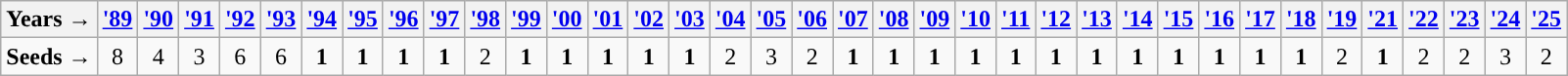<table class="wikitable">
<tr>
<th>Years →</th>
<th><a href='#'>'89</a></th>
<th><a href='#'>'90</a></th>
<th><a href='#'>'91</a></th>
<th><a href='#'>'92</a></th>
<th><a href='#'>'93</a></th>
<th><a href='#'>'94</a></th>
<th><a href='#'>'95</a></th>
<th><a href='#'>'96</a></th>
<th><a href='#'>'97</a></th>
<th><a href='#'>'98</a></th>
<th><a href='#'>'99</a></th>
<th><a href='#'>'00</a></th>
<th><a href='#'>'01</a></th>
<th><a href='#'>'02</a></th>
<th><a href='#'>'03</a></th>
<th><a href='#'>'04</a></th>
<th><a href='#'>'05</a></th>
<th><a href='#'>'06</a></th>
<th><a href='#'>'07</a></th>
<th><a href='#'>'08</a></th>
<th><a href='#'>'09</a></th>
<th><a href='#'>'10</a></th>
<th><a href='#'>'11</a></th>
<th><a href='#'>'12</a></th>
<th><a href='#'>'13</a></th>
<th><a href='#'>'14</a></th>
<th><a href='#'>'15</a></th>
<th><a href='#'>'16</a></th>
<th><a href='#'>'17</a></th>
<th><a href='#'>'18</a></th>
<th><a href='#'>'19</a></th>
<th><a href='#'>'21</a></th>
<th><a href='#'>'22</a></th>
<th><a href='#'>'23</a></th>
<th><a href='#'>'24</a></th>
<th><a href='#'>'25</a></th>
</tr>
<tr align=center>
<td style="text-align:left; "><strong>Seeds →</strong></td>
<td>8</td>
<td>4</td>
<td>3</td>
<td>6</td>
<td>6</td>
<td><strong>1</strong></td>
<td><strong>1</strong></td>
<td><strong>1</strong></td>
<td><strong>1</strong></td>
<td>2</td>
<td><strong>1</strong></td>
<td><strong>1</strong></td>
<td><strong>1</strong></td>
<td><strong>1</strong></td>
<td><strong>1</strong></td>
<td>2</td>
<td>3</td>
<td>2</td>
<td><strong>1</strong></td>
<td><strong>1</strong></td>
<td><strong>1</strong></td>
<td><strong>1</strong></td>
<td><strong>1</strong></td>
<td><strong>1</strong></td>
<td><strong>1</strong></td>
<td><strong>1</strong></td>
<td><strong>1</strong></td>
<td><strong>1</strong></td>
<td><strong>1</strong></td>
<td><strong>1</strong></td>
<td>2</td>
<td><strong>1</strong></td>
<td>2</td>
<td>2</td>
<td>3</td>
<td>2</td>
</tr>
</table>
